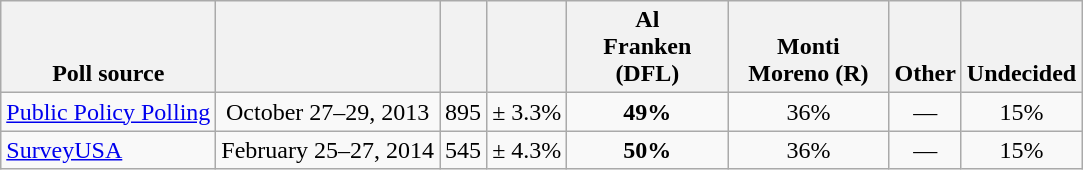<table class="wikitable" style="text-align:center">
<tr valign= bottom>
<th>Poll source</th>
<th></th>
<th></th>
<th></th>
<th style="width:100px;">Al<br>Franken (DFL)</th>
<th style="width:100px;">Monti<br>Moreno (R)</th>
<th>Other</th>
<th>Undecided</th>
</tr>
<tr>
<td align=left><a href='#'>Public Policy Polling</a></td>
<td>October 27–29, 2013</td>
<td>895</td>
<td>± 3.3%</td>
<td><strong>49%</strong></td>
<td>36%</td>
<td>—</td>
<td>15%</td>
</tr>
<tr>
<td align=left><a href='#'>SurveyUSA</a></td>
<td>February 25–27, 2014</td>
<td>545</td>
<td>± 4.3%</td>
<td><strong>50%</strong></td>
<td>36%</td>
<td>—</td>
<td>15%</td>
</tr>
</table>
